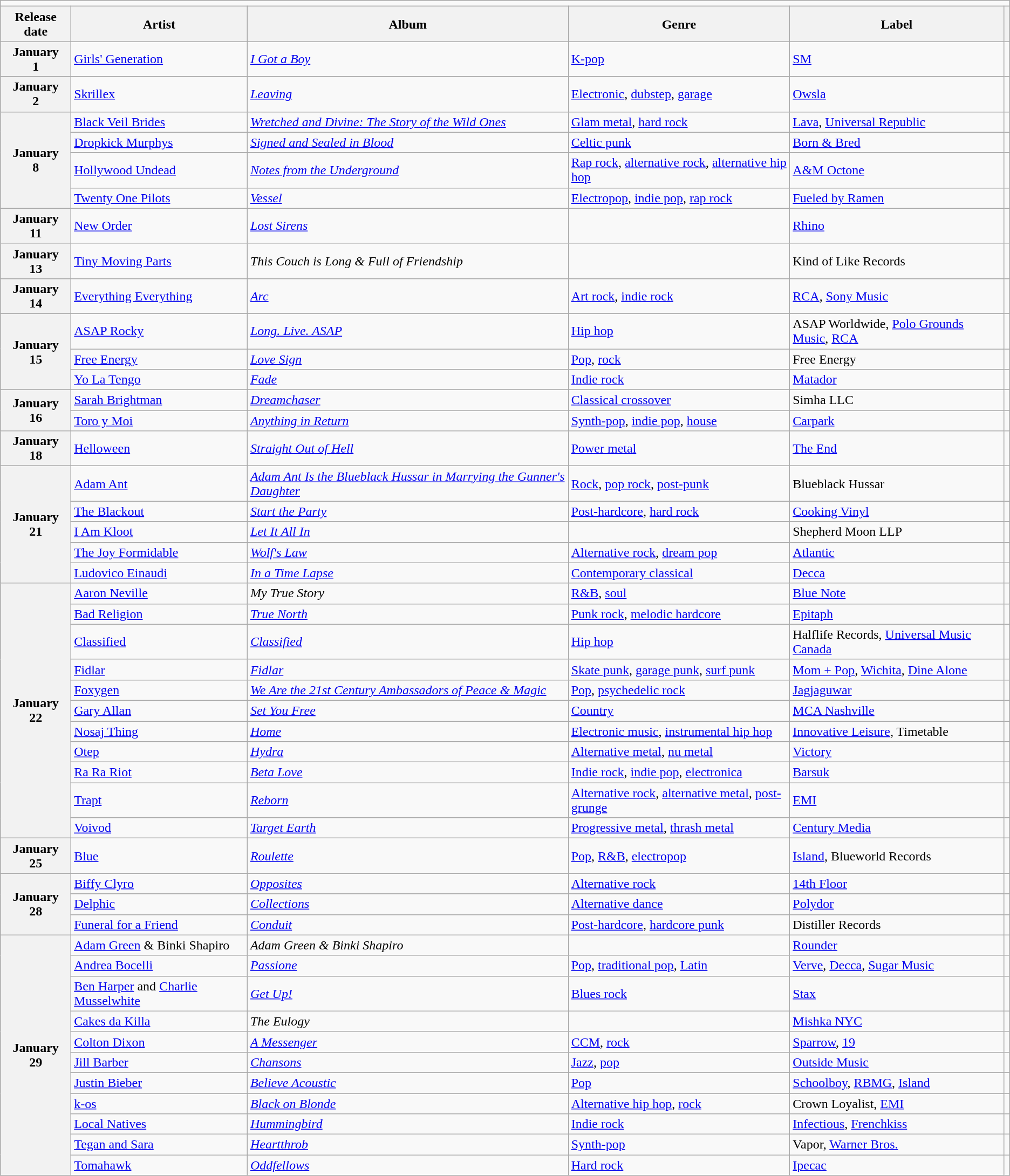<table class="wikitable plainrowheaders">
<tr>
<td colspan="6" style="text-align:center;"></td>
</tr>
<tr>
<th scope="col">Release date</th>
<th scope="col">Artist</th>
<th scope="col">Album</th>
<th scope="col">Genre</th>
<th scope="col">Label</th>
<th scope="col"></th>
</tr>
<tr>
<th scope="row" style="text-align:center;">January<br>1</th>
<td><a href='#'>Girls' Generation</a></td>
<td><em><a href='#'>I Got a Boy</a></em></td>
<td><a href='#'>K-pop</a></td>
<td><a href='#'>SM</a></td>
<td></td>
</tr>
<tr>
<th scope="row" style="text-align:center;">January<br>2</th>
<td><a href='#'>Skrillex</a></td>
<td><em><a href='#'>Leaving</a></em></td>
<td><a href='#'>Electronic</a>, <a href='#'>dubstep</a>, <a href='#'>garage</a></td>
<td><a href='#'>Owsla</a></td>
<td></td>
</tr>
<tr>
<th scope="row" rowspan="4" style="text-align:center;">January<br>8</th>
<td><a href='#'>Black Veil Brides</a></td>
<td><em><a href='#'>Wretched and Divine: The Story of the Wild Ones</a></em></td>
<td><a href='#'>Glam metal</a>, <a href='#'>hard rock</a></td>
<td><a href='#'>Lava</a>, <a href='#'>Universal Republic</a></td>
<td></td>
</tr>
<tr>
<td><a href='#'>Dropkick Murphys</a></td>
<td><em><a href='#'>Signed and Sealed in Blood</a></em></td>
<td><a href='#'>Celtic punk</a></td>
<td><a href='#'>Born & Bred</a></td>
<td></td>
</tr>
<tr>
<td><a href='#'>Hollywood Undead</a></td>
<td><em><a href='#'>Notes from the Underground</a></em></td>
<td><a href='#'>Rap rock</a>, <a href='#'>alternative rock</a>, <a href='#'>alternative hip hop</a></td>
<td><a href='#'>A&M Octone</a></td>
<td></td>
</tr>
<tr>
<td><a href='#'>Twenty One Pilots</a></td>
<td><em><a href='#'>Vessel</a></em></td>
<td><a href='#'>Electropop</a>, <a href='#'>indie pop</a>, <a href='#'>rap rock</a></td>
<td><a href='#'>Fueled by Ramen</a></td>
<td></td>
</tr>
<tr>
<th scope="row" style="text-align:center;">January<br>11</th>
<td><a href='#'>New Order</a></td>
<td><em><a href='#'>Lost Sirens</a></em></td>
<td></td>
<td><a href='#'>Rhino</a></td>
<td></td>
</tr>
<tr>
<th scope="row" style="text-align:center;">January<br>13</th>
<td><a href='#'>Tiny Moving Parts</a></td>
<td><em>This Couch is Long & Full of Friendship</em></td>
<td></td>
<td>Kind of Like Records</td>
<td></td>
</tr>
<tr>
<th scope="row" style="text-align:center;">January<br>14</th>
<td><a href='#'>Everything Everything</a></td>
<td><em><a href='#'>Arc</a></em></td>
<td><a href='#'>Art rock</a>, <a href='#'>indie rock</a></td>
<td><a href='#'>RCA</a>, <a href='#'>Sony Music</a></td>
<td></td>
</tr>
<tr>
<th scope="row" rowspan="3" style="text-align:center;">January<br>15</th>
<td><a href='#'>ASAP Rocky</a></td>
<td><em><a href='#'>Long. Live. ASAP</a></em></td>
<td><a href='#'>Hip hop</a></td>
<td>ASAP Worldwide, <a href='#'>Polo Grounds Music</a>, <a href='#'>RCA</a></td>
<td></td>
</tr>
<tr>
<td><a href='#'>Free Energy</a></td>
<td><em><a href='#'>Love Sign</a></em></td>
<td><a href='#'>Pop</a>, <a href='#'>rock</a></td>
<td>Free Energy</td>
<td></td>
</tr>
<tr>
<td><a href='#'>Yo La Tengo</a></td>
<td><em><a href='#'>Fade</a></em></td>
<td><a href='#'>Indie rock</a></td>
<td><a href='#'>Matador</a></td>
<td></td>
</tr>
<tr>
<th scope="row" rowspan="2" style="text-align:center;">January<br>16</th>
<td><a href='#'>Sarah Brightman</a></td>
<td><em><a href='#'>Dreamchaser</a></em></td>
<td><a href='#'>Classical crossover</a></td>
<td>Simha LLC</td>
<td></td>
</tr>
<tr>
<td><a href='#'>Toro y Moi</a></td>
<td><em><a href='#'>Anything in Return</a></em></td>
<td><a href='#'>Synth-pop</a>, <a href='#'>indie pop</a>, <a href='#'>house</a></td>
<td><a href='#'>Carpark</a></td>
<td></td>
</tr>
<tr>
<th scope="row" style="text-align:center;">January<br>18</th>
<td><a href='#'>Helloween</a></td>
<td><em><a href='#'>Straight Out of Hell</a></em></td>
<td><a href='#'>Power metal</a></td>
<td><a href='#'>The End</a></td>
<td></td>
</tr>
<tr>
<th scope="row" rowspan="5" style="text-align:center;">January<br>21</th>
<td><a href='#'>Adam Ant</a></td>
<td><em><a href='#'>Adam Ant Is the Blueblack Hussar in Marrying the Gunner's Daughter</a></em></td>
<td><a href='#'>Rock</a>, <a href='#'>pop rock</a>, <a href='#'>post-punk</a></td>
<td>Blueblack Hussar</td>
<td></td>
</tr>
<tr>
<td><a href='#'>The Blackout</a></td>
<td><em><a href='#'>Start the Party</a></em></td>
<td><a href='#'>Post-hardcore</a>, <a href='#'>hard rock</a></td>
<td><a href='#'>Cooking Vinyl</a></td>
<td></td>
</tr>
<tr>
<td><a href='#'>I Am Kloot</a></td>
<td><em><a href='#'>Let It All In</a></em></td>
<td></td>
<td>Shepherd Moon LLP</td>
<td></td>
</tr>
<tr>
<td><a href='#'>The Joy Formidable</a></td>
<td><em><a href='#'>Wolf's Law</a></em></td>
<td><a href='#'>Alternative rock</a>, <a href='#'>dream pop</a></td>
<td><a href='#'>Atlantic</a></td>
<td></td>
</tr>
<tr>
<td><a href='#'>Ludovico Einaudi</a></td>
<td><em><a href='#'>In a Time Lapse</a></em></td>
<td><a href='#'>Contemporary classical</a></td>
<td><a href='#'>Decca</a></td>
<td></td>
</tr>
<tr>
<th scope="row" rowspan="11" style="text-align:center;">January<br>22</th>
<td><a href='#'>Aaron Neville</a></td>
<td><em>My True Story</em></td>
<td><a href='#'>R&B</a>, <a href='#'>soul</a></td>
<td><a href='#'>Blue Note</a></td>
<td></td>
</tr>
<tr>
<td><a href='#'>Bad Religion</a></td>
<td><em><a href='#'>True North</a></em></td>
<td><a href='#'>Punk rock</a>, <a href='#'>melodic hardcore</a></td>
<td><a href='#'>Epitaph</a></td>
<td></td>
</tr>
<tr>
<td><a href='#'>Classified</a></td>
<td><em><a href='#'>Classified</a></em></td>
<td><a href='#'>Hip hop</a></td>
<td>Halflife Records, <a href='#'>Universal Music Canada</a></td>
<td></td>
</tr>
<tr>
<td><a href='#'>Fidlar</a></td>
<td><em><a href='#'>Fidlar</a></em></td>
<td><a href='#'>Skate punk</a>, <a href='#'>garage punk</a>, <a href='#'>surf punk</a></td>
<td><a href='#'>Mom + Pop</a>, <a href='#'>Wichita</a>, <a href='#'>Dine Alone</a></td>
<td></td>
</tr>
<tr>
<td><a href='#'>Foxygen</a></td>
<td><em><a href='#'>We Are the 21st Century Ambassadors of Peace & Magic</a></em></td>
<td><a href='#'>Pop</a>, <a href='#'>psychedelic rock</a></td>
<td><a href='#'>Jagjaguwar</a></td>
<td></td>
</tr>
<tr>
<td><a href='#'>Gary Allan</a></td>
<td><em><a href='#'>Set You Free</a></em></td>
<td><a href='#'>Country</a></td>
<td><a href='#'>MCA Nashville</a></td>
<td></td>
</tr>
<tr>
<td><a href='#'>Nosaj Thing</a></td>
<td><em><a href='#'>Home</a></em></td>
<td><a href='#'>Electronic music</a>, <a href='#'>instrumental hip hop</a></td>
<td><a href='#'>Innovative Leisure</a>, Timetable</td>
<td></td>
</tr>
<tr>
<td><a href='#'>Otep</a></td>
<td><em><a href='#'>Hydra</a></em></td>
<td><a href='#'>Alternative metal</a>, <a href='#'>nu metal</a></td>
<td><a href='#'>Victory</a></td>
<td></td>
</tr>
<tr>
<td><a href='#'>Ra Ra Riot</a></td>
<td><em><a href='#'>Beta Love</a></em></td>
<td><a href='#'>Indie rock</a>, <a href='#'>indie pop</a>, <a href='#'>electronica</a></td>
<td><a href='#'>Barsuk</a></td>
<td></td>
</tr>
<tr>
<td><a href='#'>Trapt</a></td>
<td><em><a href='#'>Reborn</a></em></td>
<td><a href='#'>Alternative rock</a>, <a href='#'>alternative metal</a>, <a href='#'>post-grunge</a></td>
<td><a href='#'>EMI</a></td>
<td></td>
</tr>
<tr>
<td><a href='#'>Voivod</a></td>
<td><em><a href='#'>Target Earth</a></em></td>
<td><a href='#'>Progressive metal</a>, <a href='#'>thrash metal</a></td>
<td><a href='#'>Century Media</a></td>
<td></td>
</tr>
<tr>
<th scope="row" style="text-align:center;">January<br>25</th>
<td><a href='#'>Blue</a></td>
<td><em><a href='#'>Roulette</a></em></td>
<td><a href='#'>Pop</a>, <a href='#'>R&B</a>, <a href='#'>electropop</a></td>
<td><a href='#'>Island</a>, Blueworld Records</td>
<td></td>
</tr>
<tr>
<th scope="row" rowspan="3" style="text-align:center;">January<br>28</th>
<td><a href='#'>Biffy Clyro</a></td>
<td><em><a href='#'>Opposites</a></em></td>
<td><a href='#'>Alternative rock</a></td>
<td><a href='#'>14th Floor</a></td>
<td></td>
</tr>
<tr>
<td><a href='#'>Delphic</a></td>
<td><em><a href='#'>Collections</a></em></td>
<td><a href='#'>Alternative dance</a></td>
<td><a href='#'>Polydor</a></td>
<td></td>
</tr>
<tr>
<td><a href='#'>Funeral for a Friend</a></td>
<td><em><a href='#'>Conduit</a></em></td>
<td><a href='#'>Post-hardcore</a>, <a href='#'>hardcore punk</a></td>
<td>Distiller Records</td>
<td></td>
</tr>
<tr>
<th scope="row" rowspan="11" style="text-align:center;">January<br>29</th>
<td><a href='#'>Adam Green</a> & Binki Shapiro</td>
<td><em>Adam Green & Binki Shapiro</em></td>
<td></td>
<td><a href='#'>Rounder</a></td>
<td></td>
</tr>
<tr>
<td><a href='#'>Andrea Bocelli</a></td>
<td><em><a href='#'>Passione</a></em></td>
<td><a href='#'>Pop</a>, <a href='#'>traditional pop</a>, <a href='#'>Latin</a></td>
<td><a href='#'>Verve</a>, <a href='#'>Decca</a>, <a href='#'>Sugar Music</a></td>
<td></td>
</tr>
<tr>
<td><a href='#'>Ben Harper</a> and <a href='#'>Charlie Musselwhite</a></td>
<td><em><a href='#'>Get Up!</a></em></td>
<td><a href='#'>Blues rock</a></td>
<td><a href='#'>Stax</a></td>
<td></td>
</tr>
<tr>
<td><a href='#'>Cakes da Killa</a></td>
<td><em>The Eulogy</em></td>
<td></td>
<td><a href='#'>Mishka NYC</a></td>
<td></td>
</tr>
<tr>
<td><a href='#'>Colton Dixon</a></td>
<td><em><a href='#'>A Messenger</a></em></td>
<td><a href='#'>CCM</a>, <a href='#'>rock</a></td>
<td><a href='#'>Sparrow</a>, <a href='#'>19</a></td>
<td></td>
</tr>
<tr>
<td><a href='#'>Jill Barber</a></td>
<td><em><a href='#'>Chansons</a></em></td>
<td><a href='#'>Jazz</a>, <a href='#'>pop</a></td>
<td><a href='#'>Outside Music</a></td>
<td></td>
</tr>
<tr>
<td><a href='#'>Justin Bieber</a></td>
<td><em><a href='#'>Believe Acoustic</a></em></td>
<td><a href='#'>Pop</a></td>
<td><a href='#'>Schoolboy</a>, <a href='#'>RBMG</a>, <a href='#'>Island</a></td>
<td></td>
</tr>
<tr>
<td><a href='#'>k-os</a></td>
<td><em><a href='#'>Black on Blonde</a></em></td>
<td><a href='#'>Alternative hip hop</a>, <a href='#'>rock</a></td>
<td>Crown Loyalist, <a href='#'>EMI</a></td>
<td></td>
</tr>
<tr>
<td><a href='#'>Local Natives</a></td>
<td><em><a href='#'>Hummingbird</a></em></td>
<td><a href='#'>Indie rock</a></td>
<td><a href='#'>Infectious</a>, <a href='#'>Frenchkiss</a></td>
<td></td>
</tr>
<tr>
<td><a href='#'>Tegan and Sara</a></td>
<td><em><a href='#'>Heartthrob</a></em></td>
<td><a href='#'>Synth-pop</a></td>
<td>Vapor, <a href='#'>Warner Bros.</a></td>
<td></td>
</tr>
<tr>
<td><a href='#'>Tomahawk</a></td>
<td><em><a href='#'>Oddfellows</a></em></td>
<td><a href='#'>Hard rock</a></td>
<td><a href='#'>Ipecac</a></td>
<td></td>
</tr>
</table>
